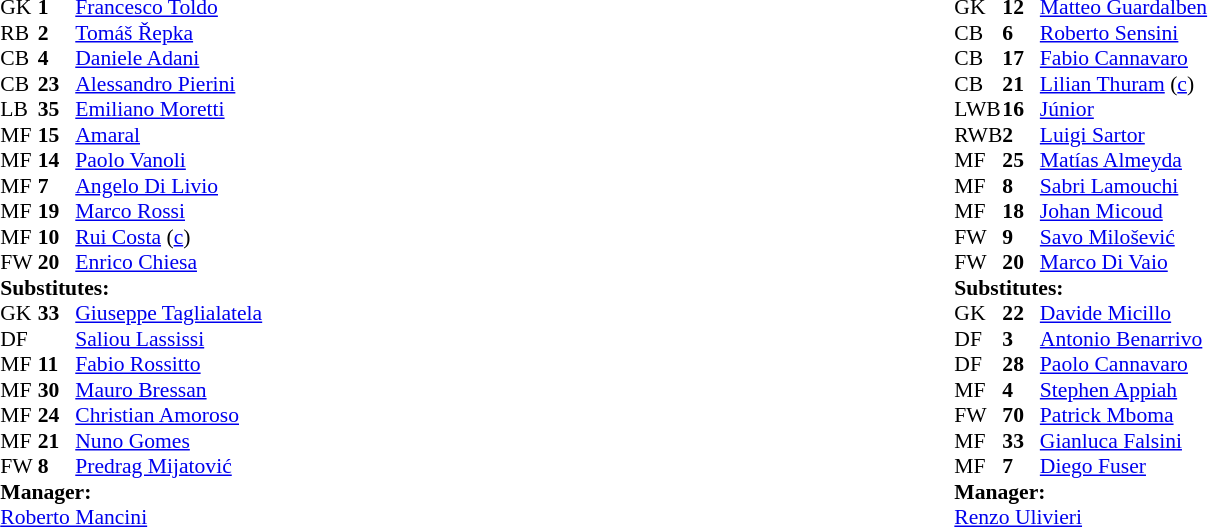<table width="100%">
<tr>
<td valign="top" width="50%"><br><table style="font-size: 90%" cellspacing="0" cellpadding="0" align=center>
<tr>
<th width=25></th>
<th width=25></th>
</tr>
<tr>
<td>GK</td>
<td><strong>1</strong></td>
<td> <a href='#'>Francesco Toldo</a></td>
</tr>
<tr>
<td>RB</td>
<td><strong>2</strong></td>
<td> <a href='#'>Tomáš Řepka</a></td>
</tr>
<tr>
<td>CB</td>
<td><strong>4</strong></td>
<td> <a href='#'>Daniele Adani</a></td>
</tr>
<tr>
<td>CB</td>
<td><strong>23</strong></td>
<td> <a href='#'>Alessandro Pierini</a></td>
<td></td>
</tr>
<tr>
<td>LB</td>
<td><strong>35</strong></td>
<td> <a href='#'>Emiliano Moretti</a></td>
<td></td>
<td></td>
</tr>
<tr>
<td>MF</td>
<td><strong>15</strong></td>
<td> <a href='#'>Amaral</a></td>
</tr>
<tr>
<td>MF</td>
<td><strong>14</strong></td>
<td> <a href='#'>Paolo Vanoli</a></td>
<td></td>
<td></td>
</tr>
<tr>
<td>MF</td>
<td><strong>7</strong></td>
<td> <a href='#'>Angelo Di Livio</a></td>
<td></td>
</tr>
<tr>
<td>MF</td>
<td><strong>19</strong></td>
<td> <a href='#'>Marco Rossi</a></td>
</tr>
<tr>
<td>MF</td>
<td><strong>10</strong></td>
<td> <a href='#'>Rui Costa</a> (<a href='#'>c</a>)</td>
</tr>
<tr>
<td>FW</td>
<td><strong>20</strong></td>
<td> <a href='#'>Enrico Chiesa</a></td>
<td></td>
<td></td>
</tr>
<tr>
<td colspan=4><strong>Substitutes:</strong></td>
</tr>
<tr>
<td>GK</td>
<td><strong>33</strong></td>
<td> <a href='#'>Giuseppe Taglialatela</a></td>
</tr>
<tr>
<td>DF</td>
<td><strong> </strong></td>
<td> <a href='#'>Saliou Lassissi</a></td>
</tr>
<tr>
<td>MF</td>
<td><strong>11</strong></td>
<td> <a href='#'>Fabio Rossitto</a></td>
<td></td>
<td></td>
</tr>
<tr>
<td>MF</td>
<td><strong>30</strong></td>
<td> <a href='#'>Mauro Bressan</a></td>
<td></td>
<td></td>
</tr>
<tr>
<td>MF</td>
<td><strong>24</strong></td>
<td> <a href='#'>Christian Amoroso</a></td>
</tr>
<tr>
<td>MF</td>
<td><strong>21</strong></td>
<td> <a href='#'>Nuno Gomes</a></td>
<td></td>
<td></td>
</tr>
<tr>
<td>FW</td>
<td><strong>8</strong></td>
<td> <a href='#'>Predrag Mijatović</a></td>
</tr>
<tr>
<td colspan=4><strong>Manager:</strong></td>
</tr>
<tr>
<td colspan="4"> <a href='#'>Roberto Mancini</a></td>
</tr>
</table>
</td>
<td valign="top"></td>
<td valign="top" width="50%"><br><table style="font-size: 90%" cellspacing="0" cellpadding="0" align=center>
<tr>
<th width="25"></th>
<th width="25"></th>
</tr>
<tr>
<td>GK</td>
<td><strong>12</strong></td>
<td> <a href='#'>Matteo Guardalben</a></td>
</tr>
<tr>
<td>CB</td>
<td><strong>6</strong></td>
<td> <a href='#'>Roberto Sensini</a></td>
</tr>
<tr>
<td>CB</td>
<td><strong>17</strong></td>
<td> <a href='#'>Fabio Cannavaro</a></td>
<td></td>
</tr>
<tr>
<td>CB</td>
<td><strong>21</strong></td>
<td> <a href='#'>Lilian Thuram</a> (<a href='#'>c</a>)</td>
<td></td>
</tr>
<tr>
<td>LWB</td>
<td><strong>16</strong></td>
<td> <a href='#'>Júnior</a></td>
</tr>
<tr>
<td>RWB</td>
<td><strong>2</strong></td>
<td> <a href='#'>Luigi Sartor</a></td>
<td></td>
<td></td>
</tr>
<tr>
<td>MF</td>
<td><strong>25</strong></td>
<td> <a href='#'>Matías Almeyda</a></td>
<td></td>
<td></td>
</tr>
<tr>
<td>MF</td>
<td><strong>8</strong></td>
<td> <a href='#'>Sabri Lamouchi</a></td>
<td></td>
</tr>
<tr>
<td>MF</td>
<td><strong>18</strong></td>
<td> <a href='#'>Johan Micoud</a></td>
<td></td>
<td></td>
</tr>
<tr>
<td>FW</td>
<td><strong>9</strong></td>
<td> <a href='#'>Savo Milošević</a></td>
</tr>
<tr>
<td>FW</td>
<td><strong>20</strong></td>
<td> <a href='#'>Marco Di Vaio</a></td>
</tr>
<tr>
<td colspan=4><strong>Substitutes:</strong></td>
</tr>
<tr>
<td>GK</td>
<td><strong>22</strong></td>
<td> <a href='#'>Davide Micillo</a></td>
</tr>
<tr>
<td>DF</td>
<td><strong>3</strong></td>
<td> <a href='#'>Antonio Benarrivo</a></td>
</tr>
<tr>
<td>DF</td>
<td><strong>28</strong></td>
<td> <a href='#'>Paolo Cannavaro</a></td>
</tr>
<tr>
<td>MF</td>
<td><strong>4</strong></td>
<td> <a href='#'>Stephen Appiah</a></td>
<td></td>
<td></td>
</tr>
<tr>
<td>FW</td>
<td><strong>70</strong></td>
<td> <a href='#'>Patrick Mboma</a></td>
<td></td>
<td></td>
</tr>
<tr>
<td>MF</td>
<td><strong>33</strong></td>
<td> <a href='#'>Gianluca Falsini</a></td>
</tr>
<tr>
<td>MF</td>
<td><strong>7</strong></td>
<td> <a href='#'>Diego Fuser</a></td>
<td></td>
<td></td>
</tr>
<tr>
<td colspan=4><strong>Manager:</strong></td>
</tr>
<tr>
<td colspan="4"> <a href='#'>Renzo Ulivieri</a></td>
</tr>
</table>
</td>
</tr>
</table>
